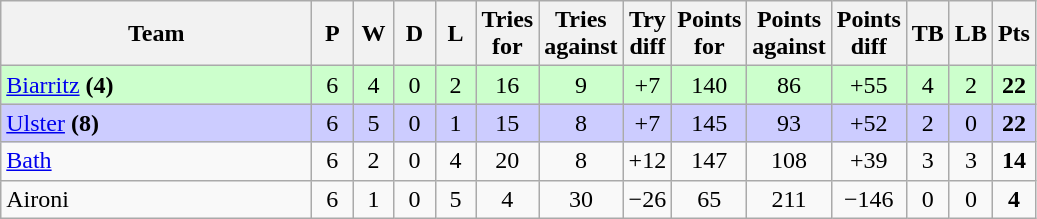<table class="wikitable" style="text-align: center;">
<tr>
<th style="width:200px;">Team</th>
<th width="20">P</th>
<th width="20">W</th>
<th width="20">D</th>
<th width="20">L</th>
<th width="20">Tries for</th>
<th width="20">Tries against</th>
<th width="20">Try diff</th>
<th width="20">Points for</th>
<th width="20">Points against</th>
<th width="25">Points diff</th>
<th width="20">TB</th>
<th width="20">LB</th>
<th width="20">Pts</th>
</tr>
<tr style="background:#cfc;">
<td align=left> <a href='#'>Biarritz</a> <strong>(4)</strong></td>
<td>6</td>
<td>4</td>
<td>0</td>
<td>2</td>
<td>16</td>
<td>9</td>
<td>+7</td>
<td>140</td>
<td>86</td>
<td>+55</td>
<td>4</td>
<td>2</td>
<td><strong>22</strong></td>
</tr>
<tr style="background:#ccf;">
<td align=left> <a href='#'>Ulster</a> <strong>(8)</strong></td>
<td>6</td>
<td>5</td>
<td>0</td>
<td>1</td>
<td>15</td>
<td>8</td>
<td>+7</td>
<td>145</td>
<td>93</td>
<td>+52</td>
<td>2</td>
<td>0</td>
<td><strong>22</strong></td>
</tr>
<tr>
<td align=left> <a href='#'>Bath</a></td>
<td>6</td>
<td>2</td>
<td>0</td>
<td>4</td>
<td>20</td>
<td>8</td>
<td>+12</td>
<td>147</td>
<td>108</td>
<td>+39</td>
<td>3</td>
<td>3</td>
<td><strong>14</strong></td>
</tr>
<tr>
<td align=left> Aironi</td>
<td>6</td>
<td>1</td>
<td>0</td>
<td>5</td>
<td>4</td>
<td>30</td>
<td>−26</td>
<td>65</td>
<td>211</td>
<td>−146</td>
<td>0</td>
<td>0</td>
<td><strong>4</strong></td>
</tr>
</table>
